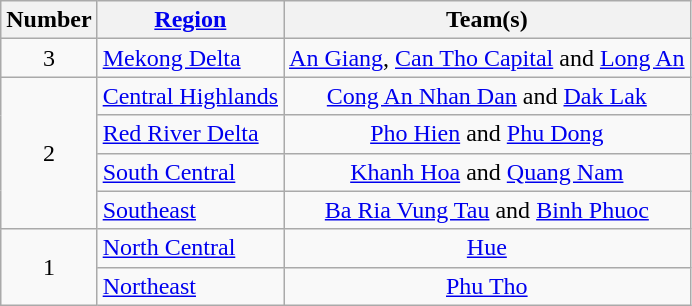<table class="wikitable" style="text-align:center">
<tr>
<th>Number</th>
<th><a href='#'>Region</a></th>
<th>Team(s)</th>
</tr>
<tr>
<td rowspan="1">3</td>
<td align="left"><a href='#'>Mekong Delta</a></td>
<td><a href='#'>An Giang</a>, <a href='#'>Can Tho Capital</a> and <a href='#'>Long An</a></td>
</tr>
<tr>
<td rowspan="4">2</td>
<td align="left"><a href='#'>Central Highlands</a></td>
<td><a href='#'>Cong An Nhan Dan</a> and <a href='#'>Dak Lak</a></td>
</tr>
<tr>
<td align="left"><a href='#'>Red River Delta</a></td>
<td><a href='#'>Pho Hien</a> and <a href='#'>Phu Dong</a></td>
</tr>
<tr>
<td align="left"><a href='#'>South Central</a></td>
<td><a href='#'>Khanh Hoa</a> and <a href='#'>Quang Nam</a></td>
</tr>
<tr>
<td align="left"><a href='#'>Southeast</a></td>
<td><a href='#'>Ba Ria Vung Tau</a> and <a href='#'>Binh Phuoc</a></td>
</tr>
<tr>
<td rowspan="2">1</td>
<td align="left"><a href='#'>North Central</a></td>
<td><a href='#'>Hue</a></td>
</tr>
<tr>
<td align="left"><a href='#'>Northeast</a></td>
<td><a href='#'>Phu Tho</a></td>
</tr>
</table>
